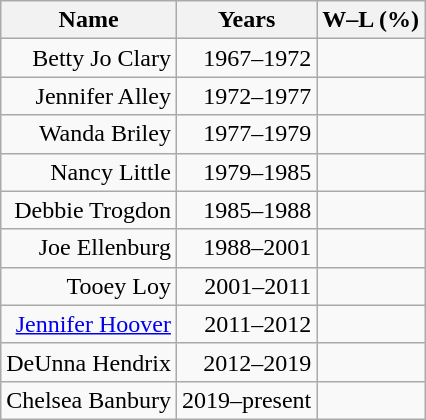<table class="wikitable sortable" style="text-align:right">
<tr>
<th>Name</th>
<th>Years</th>
<th>W–L (%)</th>
</tr>
<tr>
<td>Betty Jo Clary</td>
<td>1967–1972</td>
<td></td>
</tr>
<tr>
<td>Jennifer Alley</td>
<td>1972–1977</td>
<td></td>
</tr>
<tr>
<td>Wanda Briley</td>
<td>1977–1979</td>
<td></td>
</tr>
<tr>
<td>Nancy Little</td>
<td>1979–1985</td>
<td></td>
</tr>
<tr>
<td>Debbie Trogdon</td>
<td>1985–1988</td>
<td></td>
</tr>
<tr>
<td>Joe Ellenburg</td>
<td>1988–2001</td>
<td></td>
</tr>
<tr>
<td>Tooey Loy</td>
<td>2001–2011</td>
<td></td>
</tr>
<tr>
<td><a href='#'>Jennifer Hoover</a></td>
<td>2011–2012</td>
<td></td>
</tr>
<tr>
<td>DeUnna Hendrix</td>
<td>2012–2019</td>
<td></td>
</tr>
<tr>
<td>Chelsea Banbury</td>
<td>2019–present</td>
<td></td>
</tr>
</table>
